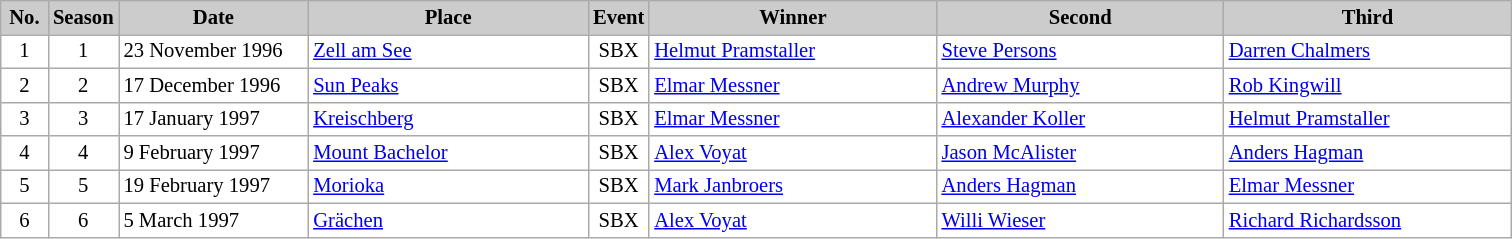<table class="wikitable plainrowheaders" style="background:#fff; font-size:86%; border:grey solid 1px; border-collapse:collapse;">
<tr style="background:#ccc; text-align:center;">
<th scope="col" style="background:#ccc; width:25px;">No.</th>
<th scope="col" style="background:#ccc; width:30px;">Season</th>
<th scope="col" style="background:#ccc; width:120px;">Date</th>
<th scope="col" style="background:#ccc; width:180px;">Place</th>
<th scope="col" style="background:#ccc; width:15px;">Event</th>
<th scope="col" style="background:#ccc; width:185px;">Winner</th>
<th scope="col" style="background:#ccc; width:185px;">Second</th>
<th scope="col" style="background:#ccc; width:185px;">Third</th>
</tr>
<tr>
<td align=center>1</td>
<td align=center>1</td>
<td>23 November 1996</td>
<td> <a href='#'>Zell am See</a></td>
<td align=center>SBX</td>
<td> <a href='#'>Helmut Pramstaller</a></td>
<td> <a href='#'>Steve Persons</a></td>
<td> <a href='#'>Darren Chalmers</a></td>
</tr>
<tr>
<td align=center>2</td>
<td align=center>2</td>
<td>17 December 1996</td>
<td> <a href='#'>Sun Peaks</a></td>
<td align=center>SBX</td>
<td> <a href='#'>Elmar Messner</a></td>
<td> <a href='#'>Andrew Murphy</a></td>
<td> <a href='#'>Rob Kingwill</a></td>
</tr>
<tr>
<td align=center>3</td>
<td align=center>3</td>
<td>17 January 1997</td>
<td> <a href='#'>Kreischberg</a></td>
<td align=center>SBX</td>
<td> <a href='#'>Elmar Messner</a></td>
<td> <a href='#'>Alexander Koller</a></td>
<td> <a href='#'>Helmut Pramstaller</a></td>
</tr>
<tr>
<td align=center>4</td>
<td align=center>4</td>
<td>9 February 1997</td>
<td> <a href='#'>Mount Bachelor</a></td>
<td align=center>SBX</td>
<td> <a href='#'>Alex Voyat</a></td>
<td> <a href='#'>Jason McAlister</a></td>
<td> <a href='#'>Anders Hagman</a></td>
</tr>
<tr>
<td align=center>5</td>
<td align=center>5</td>
<td>19 February 1997</td>
<td> <a href='#'>Morioka</a></td>
<td align=center>SBX</td>
<td> <a href='#'>Mark Janbroers</a></td>
<td> <a href='#'>Anders Hagman</a></td>
<td> <a href='#'>Elmar Messner</a></td>
</tr>
<tr>
<td align=center>6</td>
<td align=center>6</td>
<td>5 March 1997</td>
<td> <a href='#'>Grächen</a></td>
<td align=center>SBX</td>
<td> <a href='#'>Alex Voyat</a></td>
<td> <a href='#'>Willi Wieser</a></td>
<td> <a href='#'>Richard Richardsson</a></td>
</tr>
</table>
